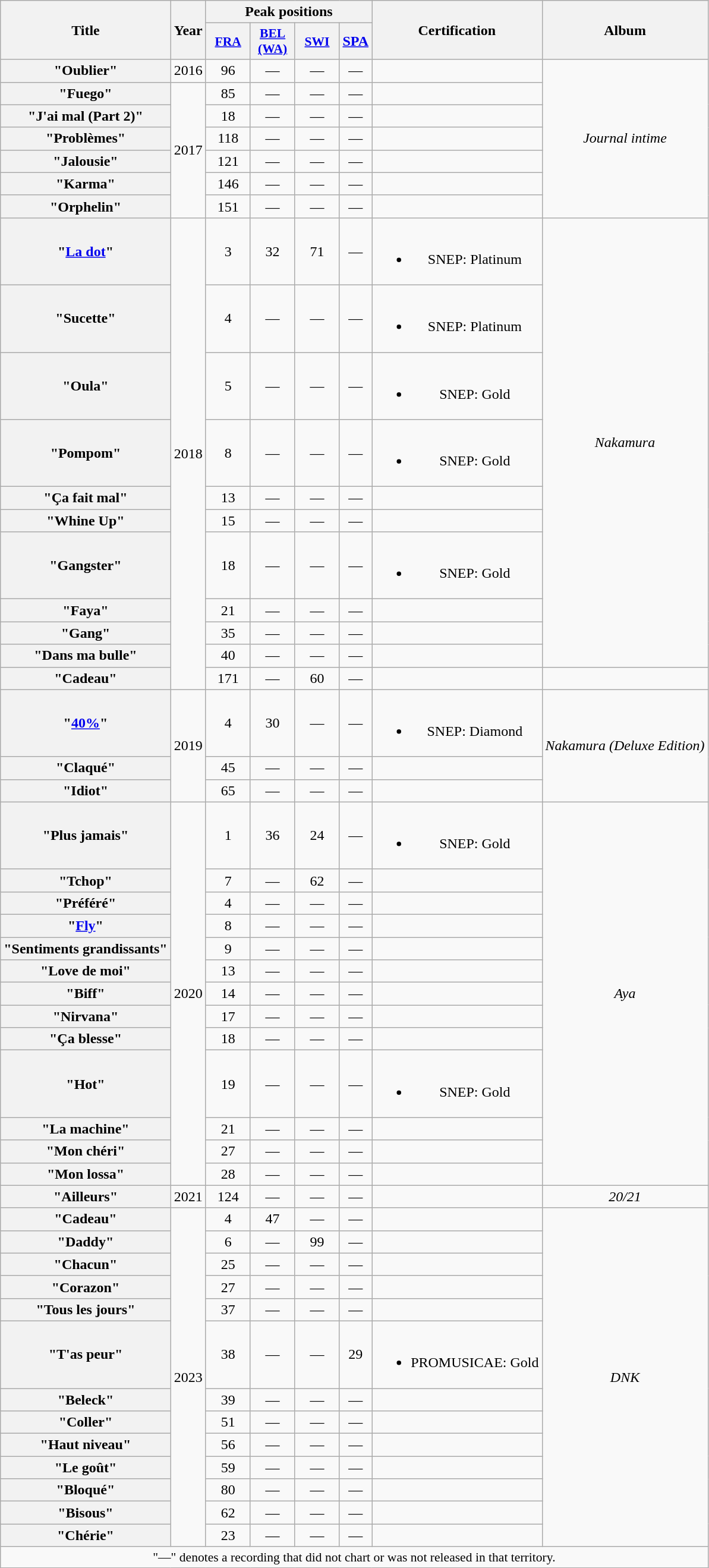<table class="wikitable plainrowheaders" style="text-align:center">
<tr>
<th scope="col" rowspan="2">Title</th>
<th scope="col" rowspan="2">Year</th>
<th colspan="4" scope="col">Peak positions</th>
<th scope="col" rowspan="2">Certification</th>
<th scope="col" rowspan="2">Album</th>
</tr>
<tr>
<th scope="col" style="width:3em;font-size:90%;"><a href='#'>FRA</a><br></th>
<th scope="col" style="width:3em;font-size:90%;"><a href='#'>BEL<br>(WA)</a><br></th>
<th scope="col" style="width:3em;font-size:90%;"><a href='#'>SWI</a><br></th>
<th><a href='#'>SPA</a><br></th>
</tr>
<tr>
<th scope="row">"Oublier"</th>
<td>2016</td>
<td>96</td>
<td>—</td>
<td>—</td>
<td>—</td>
<td></td>
<td rowspan="7"><em>Journal intime</em></td>
</tr>
<tr>
<th scope="row">"Fuego"<br></th>
<td rowspan="6">2017</td>
<td>85</td>
<td>—</td>
<td>—</td>
<td>—</td>
<td></td>
</tr>
<tr>
<th scope="row">"J'ai mal (Part 2)"</th>
<td>18</td>
<td>—</td>
<td>—</td>
<td>—</td>
<td></td>
</tr>
<tr>
<th scope="row">"Problèmes"<br></th>
<td>118</td>
<td>—</td>
<td>—</td>
<td>—</td>
<td></td>
</tr>
<tr>
<th scope="row">"Jalousie"<br></th>
<td>121</td>
<td>—</td>
<td>—</td>
<td>—</td>
<td></td>
</tr>
<tr>
<th scope="row">"Karma"</th>
<td>146</td>
<td>—</td>
<td>—</td>
<td>—</td>
<td></td>
</tr>
<tr>
<th scope="row">"Orphelin"<br></th>
<td>151</td>
<td>—</td>
<td>—</td>
<td>—</td>
<td></td>
</tr>
<tr>
<th scope="row">"<a href='#'>La dot</a>"</th>
<td rowspan="11">2018</td>
<td>3</td>
<td>32</td>
<td>71</td>
<td>—</td>
<td><br><ul><li>SNEP: Platinum</li></ul></td>
<td rowspan="10"><em>Nakamura</em></td>
</tr>
<tr>
<th scope="row">"Sucette"<br></th>
<td>4</td>
<td>—</td>
<td>—</td>
<td>—</td>
<td><br><ul><li>SNEP: Platinum</li></ul></td>
</tr>
<tr>
<th scope="row">"Oula"</th>
<td>5</td>
<td>—</td>
<td>—</td>
<td>—</td>
<td><br><ul><li>SNEP: Gold</li></ul></td>
</tr>
<tr>
<th scope="row">"Pompom"</th>
<td>8</td>
<td>—</td>
<td>—</td>
<td>—</td>
<td><br><ul><li>SNEP: Gold</li></ul></td>
</tr>
<tr>
<th scope="row">"Ça fait mal"</th>
<td>13</td>
<td>—</td>
<td>—</td>
<td>—</td>
<td></td>
</tr>
<tr>
<th scope="row">"Whine Up"</th>
<td>15</td>
<td>—</td>
<td>—</td>
<td>—</td>
<td></td>
</tr>
<tr>
<th scope="row">"Gangster"</th>
<td>18</td>
<td>—</td>
<td>—</td>
<td>—</td>
<td><br><ul><li>SNEP: Gold</li></ul></td>
</tr>
<tr>
<th scope="row">"Faya"</th>
<td>21</td>
<td>—</td>
<td>—</td>
<td>—</td>
<td></td>
</tr>
<tr>
<th scope="row">"Gang"<br></th>
<td>35</td>
<td>—</td>
<td>—</td>
<td>—</td>
<td></td>
</tr>
<tr>
<th scope="row">"Dans ma bulle"</th>
<td>40</td>
<td>—</td>
<td>—</td>
<td>—</td>
<td></td>
</tr>
<tr>
<th scope="row">"Cadeau"<br></th>
<td>171</td>
<td>—</td>
<td>60</td>
<td>—</td>
<td></td>
<td></td>
</tr>
<tr>
<th scope="row">"<a href='#'>40%</a>"</th>
<td rowspan="3">2019</td>
<td>4</td>
<td>30</td>
<td>—</td>
<td>—</td>
<td><br><ul><li>SNEP: Diamond </li></ul></td>
<td rowspan="3"><em>Nakamura (Deluxe Edition)</em></td>
</tr>
<tr>
<th scope="row">"Claqué"</th>
<td>45</td>
<td>—</td>
<td>—</td>
<td>—</td>
<td></td>
</tr>
<tr>
<th scope="row">"Idiot"</th>
<td>65</td>
<td>—</td>
<td>—</td>
<td>—</td>
<td></td>
</tr>
<tr>
<th scope="row">"Plus jamais"<br></th>
<td rowspan="13">2020</td>
<td>1</td>
<td>36</td>
<td>24</td>
<td>—</td>
<td><br><ul><li>SNEP: Gold </li></ul></td>
<td rowspan="13"><em>Aya</em></td>
</tr>
<tr>
<th scope="row">"Tchop"</th>
<td>7</td>
<td>—</td>
<td>62</td>
<td>—</td>
<td></td>
</tr>
<tr>
<th scope="row">"Préféré"<br></th>
<td>4</td>
<td>—</td>
<td>—</td>
<td>—</td>
<td></td>
</tr>
<tr>
<th scope="row">"<a href='#'>Fly</a>"</th>
<td>8</td>
<td>—</td>
<td>—</td>
<td>—</td>
<td></td>
</tr>
<tr>
<th scope="row">"Sentiments grandissants"</th>
<td>9</td>
<td>—</td>
<td>—</td>
<td>—</td>
<td></td>
</tr>
<tr>
<th scope="row">"Love de moi"</th>
<td>13</td>
<td>—</td>
<td>—</td>
<td>—</td>
<td></td>
</tr>
<tr>
<th scope="row">"Biff"</th>
<td>14</td>
<td>—</td>
<td>—</td>
<td>—</td>
<td></td>
</tr>
<tr>
<th scope="row">"Nirvana"</th>
<td>17</td>
<td>—</td>
<td>—</td>
<td>—</td>
<td></td>
</tr>
<tr>
<th scope="row">"Ça blesse"</th>
<td>18</td>
<td>—</td>
<td>—</td>
<td>—</td>
<td></td>
</tr>
<tr>
<th scope="row">"Hot"</th>
<td>19</td>
<td>—</td>
<td>—</td>
<td>—</td>
<td><br><ul><li>SNEP: Gold</li></ul></td>
</tr>
<tr>
<th scope="row">"La machine"</th>
<td>21</td>
<td>—</td>
<td>—</td>
<td>—</td>
<td></td>
</tr>
<tr>
<th scope="row">"Mon chéri"</th>
<td>27</td>
<td>—</td>
<td>—</td>
<td>—</td>
<td></td>
</tr>
<tr>
<th scope="row">"Mon lossa"<br></th>
<td>28</td>
<td>—</td>
<td>—</td>
<td>—</td>
<td></td>
</tr>
<tr>
<th scope="row">"Ailleurs"</th>
<td>2021</td>
<td>124</td>
<td>—</td>
<td>—</td>
<td>—</td>
<td></td>
<td><em>20/21</em></td>
</tr>
<tr>
<th scope="row">"Cadeau"<br></th>
<td rowspan="13">2023</td>
<td>4</td>
<td>47</td>
<td>—</td>
<td>—</td>
<td></td>
<td rowspan="13"><em>DNK</em></td>
</tr>
<tr>
<th scope="row">"Daddy"</th>
<td>6</td>
<td>—</td>
<td>99</td>
<td>—</td>
<td></td>
</tr>
<tr>
<th scope="row">"Chacun"<br></th>
<td>25</td>
<td>—</td>
<td>—</td>
<td>—</td>
<td></td>
</tr>
<tr>
<th scope="row">"Corazon"</th>
<td>27</td>
<td>—</td>
<td>—</td>
<td>—</td>
<td></td>
</tr>
<tr>
<th scope="row">"Tous les jours"</th>
<td>37</td>
<td>—</td>
<td>—</td>
<td>—</td>
<td></td>
</tr>
<tr>
<th scope="row">"T'as peur"<br></th>
<td>38</td>
<td>—</td>
<td>—</td>
<td>29</td>
<td><br><ul><li>PROMUSICAE: Gold</li></ul></td>
</tr>
<tr>
<th scope="row">"Beleck"</th>
<td>39</td>
<td>—</td>
<td>—</td>
<td>—</td>
<td></td>
</tr>
<tr>
<th scope="row">"Coller"</th>
<td>51</td>
<td>—</td>
<td>—</td>
<td>—</td>
<td></td>
</tr>
<tr>
<th scope="row">"Haut niveau"</th>
<td>56</td>
<td>—</td>
<td>—</td>
<td>—</td>
<td></td>
</tr>
<tr>
<th scope="row">"Le goût"</th>
<td>59</td>
<td>—</td>
<td>—</td>
<td>—</td>
<td></td>
</tr>
<tr>
<th scope="row">"Bloqué"</th>
<td>80</td>
<td>—</td>
<td>—</td>
<td>—</td>
<td></td>
</tr>
<tr>
<th scope="row">"Bisous"</th>
<td>62</td>
<td>—</td>
<td>—</td>
<td>—</td>
<td></td>
</tr>
<tr>
<th scope="row">"Chérie"</th>
<td>23</td>
<td>—</td>
<td>—</td>
<td>—</td>
<td></td>
</tr>
<tr>
<td colspan=14" style="font-size:90%">"—" denotes a recording that did not chart or was not released in that territory.</td>
</tr>
</table>
